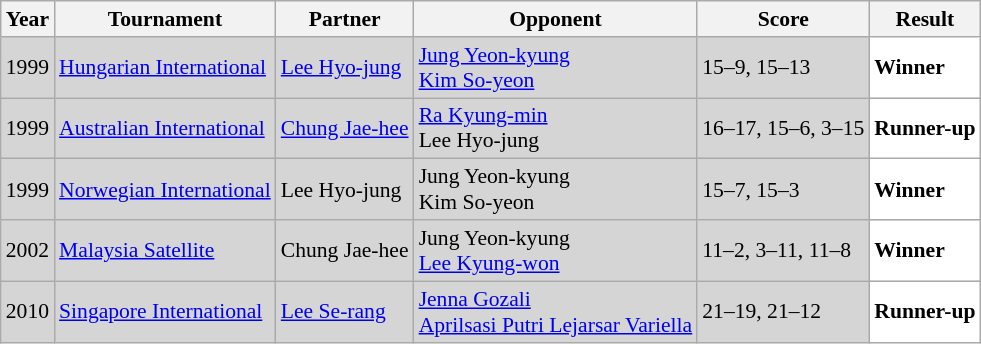<table class="sortable wikitable" style="font-size: 90%;">
<tr>
<th>Year</th>
<th>Tournament</th>
<th>Partner</th>
<th>Opponent</th>
<th>Score</th>
<th>Result</th>
</tr>
<tr style="background:#D5D5D5">
<td align="center">1999</td>
<td align="left"><a href='#'>Hungarian International</a></td>
<td align="left"> <a href='#'>Lee Hyo-jung</a></td>
<td align="left"> <a href='#'>Jung Yeon-kyung</a> <br>  <a href='#'>Kim So-yeon</a></td>
<td align="left">15–9, 15–13</td>
<td style="text-align:left; background:white"> <strong>Winner</strong></td>
</tr>
<tr style="background:#D5D5D5">
<td align="center">1999</td>
<td align="left"><a href='#'>Australian International</a></td>
<td align="left"> <a href='#'>Chung Jae-hee</a></td>
<td align="left"> <a href='#'>Ra Kyung-min</a> <br>  Lee Hyo-jung</td>
<td align="left">16–17, 15–6, 3–15</td>
<td style="text-align:left; background:white"> <strong>Runner-up</strong></td>
</tr>
<tr style="background:#D5D5D5">
<td align="center">1999</td>
<td align="left"><a href='#'>Norwegian International</a></td>
<td align="left"> Lee Hyo-jung</td>
<td align="left"> Jung Yeon-kyung <br>  Kim So-yeon</td>
<td align="left">15–7, 15–3</td>
<td style="text-align:left; background:white"> <strong>Winner</strong></td>
</tr>
<tr style="background:#D5D5D5">
<td align="center">2002</td>
<td align="left"><a href='#'>Malaysia Satellite</a></td>
<td align="left"> Chung Jae-hee</td>
<td align="left"> Jung Yeon-kyung <br>  <a href='#'>Lee Kyung-won</a></td>
<td align="left">11–2, 3–11, 11–8</td>
<td style="text-align:left; background:white"> <strong>Winner</strong></td>
</tr>
<tr style="background:#D5D5D5">
<td align="center">2010</td>
<td align="left"><a href='#'>Singapore International</a></td>
<td align="left"> <a href='#'>Lee Se-rang</a></td>
<td align="left"> <a href='#'>Jenna Gozali</a> <br>  <a href='#'>Aprilsasi Putri Lejarsar Variella</a></td>
<td align="left">21–19, 21–12</td>
<td style="text-align:left; background:white"> <strong>Runner-up</strong></td>
</tr>
</table>
